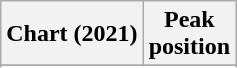<table class="wikitable sortable plainrowheaders" style="text-align:center">
<tr>
<th scope="col">Chart (2021)</th>
<th scope="col">Peak<br>position</th>
</tr>
<tr>
</tr>
<tr>
</tr>
<tr>
</tr>
<tr>
</tr>
</table>
